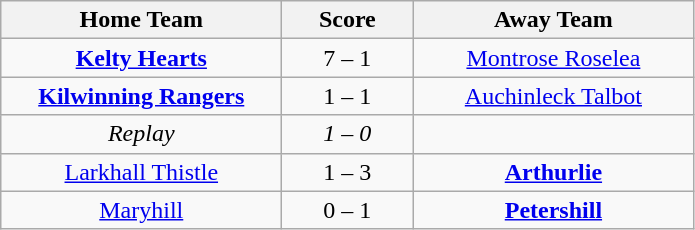<table class="wikitable" style="text-align: center">
<tr>
<th width=180>Home Team</th>
<th width=80>Score</th>
<th width=180>Away Team</th>
</tr>
<tr>
<td><strong><a href='#'>Kelty Hearts</a></strong></td>
<td>7 – 1</td>
<td><a href='#'>Montrose Roselea</a></td>
</tr>
<tr>
<td><strong><a href='#'>Kilwinning Rangers</a></strong></td>
<td>1 – 1</td>
<td><a href='#'>Auchinleck Talbot</a></td>
</tr>
<tr>
<td><em>Replay</em></td>
<td><em>1 – 0</em></td>
</tr>
<tr>
<td><a href='#'>Larkhall Thistle</a></td>
<td>1 – 3</td>
<td><strong><a href='#'>Arthurlie</a></strong></td>
</tr>
<tr>
<td><a href='#'>Maryhill</a></td>
<td>0 – 1</td>
<td><strong><a href='#'>Petershill</a></strong></td>
</tr>
</table>
